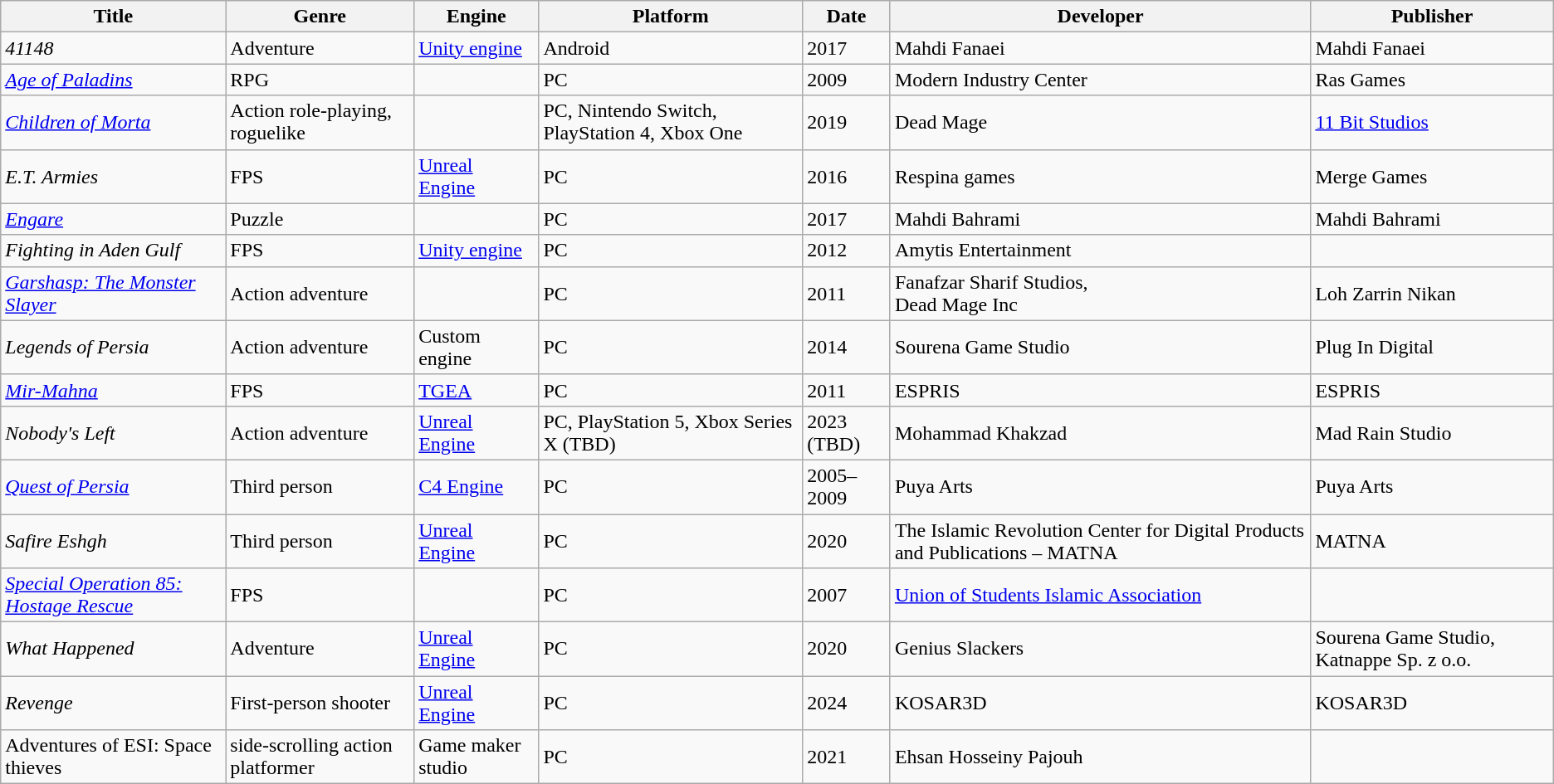<table class="wikitable sortable mw-collapsible">
<tr>
<th>Title</th>
<th>Genre</th>
<th>Engine</th>
<th>Platform</th>
<th>Date</th>
<th>Developer</th>
<th>Publisher</th>
</tr>
<tr>
<td><em>41148</em></td>
<td>Adventure</td>
<td><a href='#'>Unity engine</a></td>
<td>Android</td>
<td>2017</td>
<td>Mahdi Fanaei</td>
<td>Mahdi Fanaei</td>
</tr>
<tr>
<td><em><a href='#'>Age of Paladins</a></em></td>
<td>RPG</td>
<td></td>
<td>PC</td>
<td>2009</td>
<td>Modern Industry Center</td>
<td>Ras Games</td>
</tr>
<tr>
<td><em><a href='#'>Children of Morta</a></em></td>
<td>Action role-playing, roguelike</td>
<td></td>
<td>PC, Nintendo Switch, PlayStation 4, Xbox One</td>
<td>2019</td>
<td>Dead Mage</td>
<td><a href='#'>11 Bit Studios</a></td>
</tr>
<tr>
<td><em>E.T. Armies</em></td>
<td>FPS</td>
<td><a href='#'>Unreal Engine</a></td>
<td>PC</td>
<td>2016</td>
<td>Respina games</td>
<td>Merge Games</td>
</tr>
<tr>
<td><em><a href='#'>Engare</a></em></td>
<td>Puzzle</td>
<td></td>
<td>PC</td>
<td>2017</td>
<td>Mahdi Bahrami</td>
<td>Mahdi Bahrami</td>
</tr>
<tr>
<td><em>Fighting in Aden Gulf</em></td>
<td>FPS</td>
<td><a href='#'>Unity engine</a></td>
<td>PC</td>
<td>2012</td>
<td>Amytis Entertainment</td>
<td></td>
</tr>
<tr>
<td><em><a href='#'>Garshasp: The Monster Slayer</a></em></td>
<td>Action adventure</td>
<td></td>
<td>PC</td>
<td>2011</td>
<td>Fanafzar Sharif Studios,<br> Dead Mage Inc</td>
<td>Loh Zarrin Nikan</td>
</tr>
<tr>
<td><em>Legends of Persia</em></td>
<td>Action adventure</td>
<td>Custom engine</td>
<td>PC</td>
<td>2014</td>
<td>Sourena Game Studio</td>
<td>Plug In Digital</td>
</tr>
<tr>
<td><em><a href='#'>Mir-Mahna</a></em></td>
<td>FPS</td>
<td><a href='#'>TGEA</a></td>
<td>PC</td>
<td>2011</td>
<td>ESPRIS</td>
<td>ESPRIS</td>
</tr>
<tr>
<td><em>Nobody's Left</em></td>
<td>Action adventure</td>
<td><a href='#'>Unreal Engine</a></td>
<td>PC, PlayStation 5, Xbox Series X (TBD)</td>
<td>2023 (TBD)</td>
<td>Mohammad Khakzad</td>
<td>Mad Rain Studio</td>
</tr>
<tr>
<td><em><a href='#'>Quest of Persia</a></em></td>
<td>Third person</td>
<td><a href='#'>C4 Engine</a></td>
<td>PC</td>
<td>2005–2009</td>
<td>Puya Arts</td>
<td>Puya Arts</td>
</tr>
<tr>
<td><em>Safire Eshgh</em></td>
<td>Third person</td>
<td><a href='#'>Unreal Engine</a></td>
<td>PC</td>
<td>2020</td>
<td>The Islamic Revolution Center for Digital Products and Publications – MATNA</td>
<td>MATNA</td>
</tr>
<tr>
<td><em><a href='#'>Special Operation 85: Hostage Rescue</a></em></td>
<td>FPS</td>
<td></td>
<td>PC</td>
<td>2007</td>
<td><a href='#'>Union of Students Islamic Association</a></td>
<td></td>
</tr>
<tr>
<td><em>What Happened</em></td>
<td>Adventure</td>
<td><a href='#'>Unreal Engine</a></td>
<td>PC</td>
<td>2020</td>
<td>Genius Slackers</td>
<td>Sourena Game Studio, Katnappe Sp. z o.o.</td>
</tr>
<tr>
<td><em>Revenge</em></td>
<td>First-person shooter</td>
<td><a href='#'>Unreal Engine</a></td>
<td>PC</td>
<td>2024</td>
<td>KOSAR3D</td>
<td>KOSAR3D</td>
</tr>
<tr>
<td>Adventures of ESI: Space thieves</td>
<td>side-scrolling action platformer</td>
<td>Game maker studio</td>
<td>PC</td>
<td>2021</td>
<td>Ehsan Hosseiny Pajouh</td>
<td></td>
</tr>
</table>
